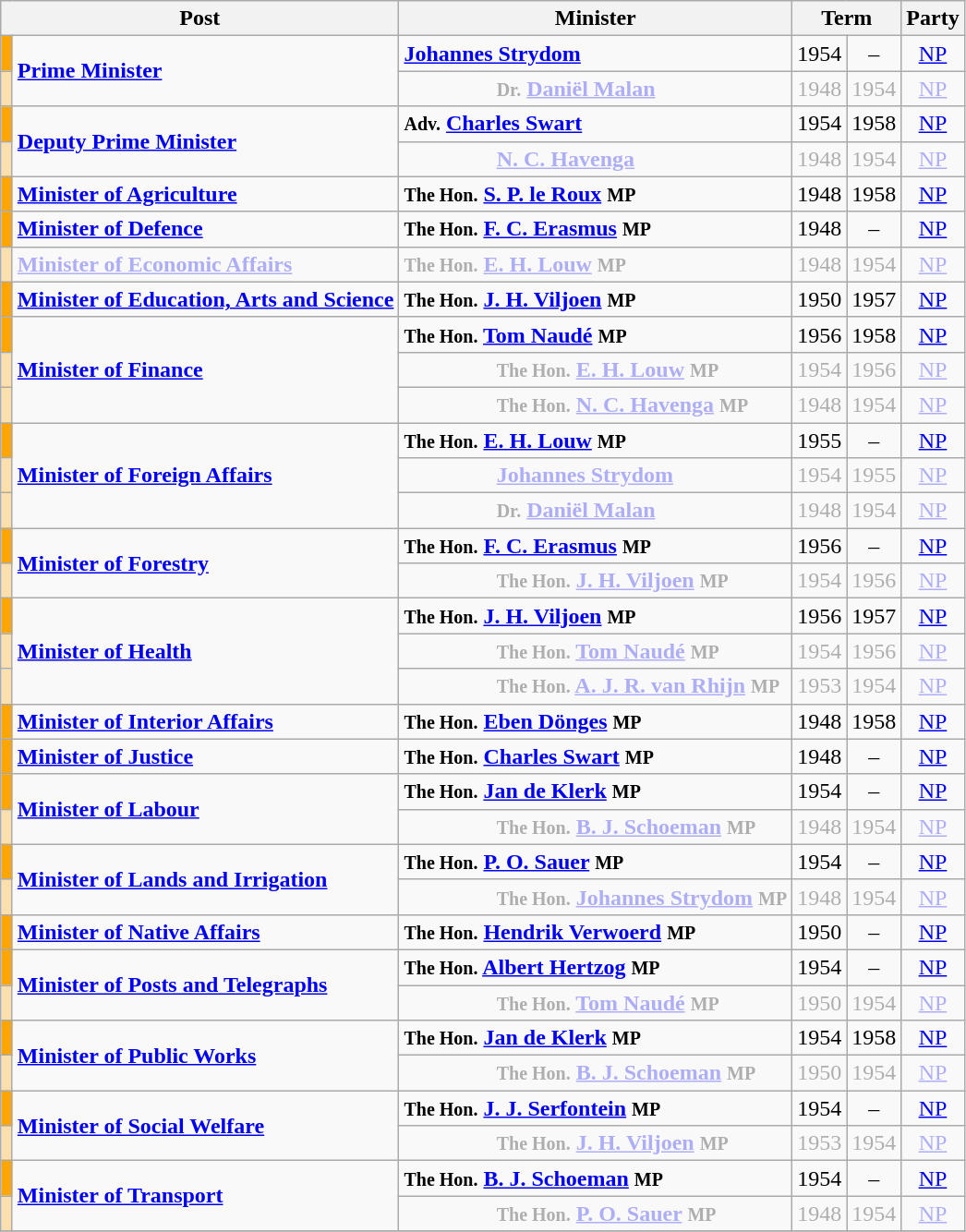<table class="wikitable">
<tr>
<th colspan=2>Post</th>
<th>Minister</th>
<th colspan=2>Term</th>
<th>Party</th>
</tr>
<tr>
<td style="width:1px;; background: Orange;"></td>
<td rowspan=2><strong><a href='#'>Prime Minister</a></strong></td>
<td> <strong><a href='#'>Johannes Strydom</a></strong></td>
<td>1954</td>
<td align="center">–</td>
<td align="center"><a href='#'>NP</a></td>
</tr>
<tr style="opacity:.3;">
<td style="width:1px; background:Orange;"></td>
<td style="padding-left:70px"><strong><small>Dr.</small> <a href='#'>Daniël Malan</a></strong></td>
<td>1948</td>
<td>1954</td>
<td align="center"><a href='#'>NP</a></td>
</tr>
<tr>
<td style="width:1px;; background: Orange;"></td>
<td rowspan=2><strong><a href='#'>Deputy Prime Minister</a></strong></td>
<td> <strong><small>Adv.</small> <a href='#'>Charles Swart</a> </strong></td>
<td>1954</td>
<td>1958</td>
<td align="center"><a href='#'>NP</a></td>
</tr>
<tr style="opacity:.3;">
<td style="width:1px;; background: Orange;"></td>
<td style="padding-left:70px"><strong><a href='#'>N. C. Havenga</a></strong></td>
<td>1948</td>
<td>1954</td>
<td align="center"><a href='#'>NP</a></td>
</tr>
<tr>
<td style="width:1px;; background: Orange;"></td>
<td><strong><a href='#'>Minister of Agriculture</a></strong></td>
<td> <strong><small>The Hon.</small> <a href='#'>S. P. le Roux</a> <small>MP</small></strong></td>
<td>1948</td>
<td>1958</td>
<td align="center"><a href='#'>NP</a></td>
</tr>
<tr>
<td style="width:1px;; background: Orange;"></td>
<td><strong><a href='#'>Minister of Defence</a></strong></td>
<td> <strong><small>The Hon.</small> <a href='#'>F. C. Erasmus</a> <small>MP</small></strong></td>
<td>1948</td>
<td align="center">–</td>
<td align="center"><a href='#'>NP</a></td>
</tr>
<tr style="opacity:.3;">
<td style="width:1px;; background: Orange;"></td>
<td><strong><a href='#'>Minister of Economic Affairs</a></strong></td>
<td> <strong><small>The Hon.</small> <a href='#'>E. H. Louw</a> <small>MP</small></strong></td>
<td>1948</td>
<td>1954</td>
<td align="center"><a href='#'>NP</a></td>
</tr>
<tr>
<td style="width:1px;; background: Orange;"></td>
<td><strong><a href='#'>Minister of Education, Arts and Science</a></strong></td>
<td> <strong><small>The Hon.</small> <a href='#'>J. H. Viljoen</a> <small>MP</small></strong></td>
<td>1950</td>
<td>1957</td>
<td align="center"><a href='#'>NP</a></td>
</tr>
<tr>
<td style="width:1px;; background: Orange;"></td>
<td rowspan=3><strong><a href='#'>Minister of Finance</a></strong></td>
<td> <strong><small>The Hon.</small> <a href='#'>Tom Naudé</a> <small>MP</small></strong></td>
<td>1956</td>
<td>1958</td>
<td align="center"><a href='#'>NP</a></td>
</tr>
<tr style="opacity:.3;">
<td style="width:1px; background:Orange;"></td>
<td style="padding-left:70px"><strong><small>The Hon.</small> <a href='#'>E. H. Louw</a> <small>MP</small></strong></td>
<td>1954</td>
<td>1956</td>
<td align="center"><a href='#'>NP</a></td>
</tr>
<tr style="opacity:.3;">
<td style="width:1px; background:Orange;"></td>
<td style="padding-left:70px"><strong><small>The Hon.</small> <a href='#'>N. C. Havenga</a> <small>MP</small></strong></td>
<td>1948</td>
<td>1954</td>
<td align="center"><a href='#'>NP</a></td>
</tr>
<tr>
<td style="width:1px;; background: Orange;"></td>
<td rowspan=3><strong><a href='#'>Minister of Foreign Affairs</a></strong></td>
<td> <strong><small>The Hon.</small> <a href='#'>E. H. Louw</a> <small>MP</small></strong></td>
<td>1955</td>
<td align="center">–</td>
<td align="center"><a href='#'>NP</a></td>
</tr>
<tr style="opacity:.3;">
<td style="width:1px; background:Orange;"></td>
<td style="padding-left:70px"><strong><a href='#'>Johannes Strydom</a></strong></td>
<td>1954</td>
<td>1955</td>
<td align="center"><a href='#'>NP</a></td>
</tr>
<tr style="opacity:.3;">
<td style="width:1px; background:Orange;"></td>
<td style="padding-left:70px"><strong><small>Dr.</small> <a href='#'>Daniël Malan</a></strong></td>
<td>1948</td>
<td>1954</td>
<td align="center"><a href='#'>NP</a></td>
</tr>
<tr>
<td style="width:1px;; background: Orange;"></td>
<td rowspan=2><strong><a href='#'>Minister of Forestry</a></strong></td>
<td> <strong><small>The Hon.</small> <a href='#'>F. C. Erasmus</a> <small>MP</small></strong></td>
<td>1956</td>
<td align="center">–</td>
<td align="center"><a href='#'>NP</a></td>
</tr>
<tr style="opacity:.3;">
<td style="width:1px; background:Orange;"></td>
<td style="padding-left:70px"><strong><small>The Hon.</small> <a href='#'>J. H. Viljoen</a> <small>MP</small></strong></td>
<td>1954</td>
<td>1956</td>
<td align="center"><a href='#'>NP</a></td>
</tr>
<tr>
<td style="width:1px;; background:Orange"></td>
<td rowspan=3><strong><a href='#'>Minister of Health</a></strong></td>
<td> <strong><small>The Hon.</small> <a href='#'>J. H. Viljoen</a> <small>MP</small></strong></td>
<td>1956</td>
<td>1957</td>
<td align="center"><a href='#'>NP</a></td>
</tr>
<tr style="opacity:.3;">
<td style="width:1px; background:Orange;"></td>
<td style="padding-left:70px"><strong><small>The Hon.</small> <a href='#'>Tom Naudé</a> <small>MP</small></strong></td>
<td>1954</td>
<td>1956</td>
<td align="center"><a href='#'>NP</a></td>
</tr>
<tr style="opacity:.3;">
<td style="width:1px; background:Orange;"></td>
<td style="padding-left:70px"><strong><small>The Hon.</small> <a href='#'>A. J. R. van Rhijn</a> <small>MP</small></strong></td>
<td>1953</td>
<td>1954</td>
<td align="center"><a href='#'>NP</a></td>
</tr>
<tr>
<td style="width:1px;; background: Orange;"></td>
<td><strong><a href='#'>Minister of Interior Affairs</a></strong></td>
<td> <strong><small>The Hon.</small> <a href='#'>Eben Dönges</a> <small>MP</small></strong></td>
<td>1948</td>
<td>1958</td>
<td align="center"><a href='#'>NP</a></td>
</tr>
<tr>
<td style="width:1px;; background: Orange;"></td>
<td><strong><a href='#'>Minister of Justice</a></strong></td>
<td> <strong><small>The Hon.</small> <a href='#'>Charles Swart</a> <small>MP</small></strong></td>
<td>1948</td>
<td align="center">–</td>
<td align="center"><a href='#'>NP</a></td>
</tr>
<tr>
<td style="width:1px;; background: Orange;"></td>
<td rowspan=2><strong><a href='#'>Minister of Labour</a></strong></td>
<td> <strong><small>The Hon.</small> <a href='#'>Jan de Klerk</a> <small>MP</small></strong></td>
<td>1954</td>
<td align="center">–</td>
<td align="center"><a href='#'>NP</a></td>
</tr>
<tr style="opacity:.3;">
<td style="width:1px; background:Orange;"></td>
<td style="padding-left:70px"><strong><small>The Hon.</small> <a href='#'>B. J. Schoeman</a> <small>MP</small></strong></td>
<td>1948</td>
<td>1954</td>
<td align="center"><a href='#'>NP</a></td>
</tr>
<tr>
<td style="width:1px;; background: Orange;"></td>
<td rowspan=2><strong><a href='#'>Minister of Lands and Irrigation</a></strong></td>
<td> <strong><small>The Hon.</small> <a href='#'>P. O. Sauer</a> <small>MP</small></strong></td>
<td>1954</td>
<td align="center">–</td>
<td align="center"><a href='#'>NP</a></td>
</tr>
<tr style="opacity:.3;">
<td style="width:1px; background:Orange;"></td>
<td style="padding-left:70px"><strong><small>The Hon.</small> <a href='#'>Johannes Strydom</a> <small>MP</small></strong></td>
<td>1948</td>
<td>1954</td>
<td align="center"><a href='#'>NP</a></td>
</tr>
<tr>
<td style="width:1px;; background: orange;"></td>
<td><strong><a href='#'>Minister of Native Affairs</a></strong></td>
<td> <strong><small>The Hon.</small> <a href='#'>Hendrik Verwoerd</a> <small>MP</small></strong></td>
<td>1950</td>
<td align="center">–</td>
<td align="center"><a href='#'>NP</a></td>
</tr>
<tr>
<td style="width:1px;; background: Orange;"></td>
<td rowspan=2><strong><a href='#'>Minister of Posts and Telegraphs</a></strong></td>
<td> <strong><small>The Hon.</small> <a href='#'>Albert Hertzog</a> <small>MP</small></strong></td>
<td>1954</td>
<td align="center">–</td>
<td align="center"><a href='#'>NP</a></td>
</tr>
<tr style="opacity:.3;">
<td style="width:1px; background:Orange;"></td>
<td style="padding-left:70px"><strong><small>The Hon.</small> <a href='#'>Tom Naudé</a> <small>MP</small></strong></td>
<td>1950</td>
<td>1954</td>
<td align="center"><a href='#'>NP</a></td>
</tr>
<tr>
<td style="width:1px;; background: Orange;"></td>
<td rowspan=2><strong><a href='#'>Minister of Public Works</a></strong></td>
<td> <strong><small>The Hon.</small> <a href='#'>Jan de Klerk</a> <small>MP</small></strong></td>
<td>1954</td>
<td>1958</td>
<td align="center"><a href='#'>NP</a></td>
</tr>
<tr style="opacity:.3;">
<td style="width:1px; background:Orange;"></td>
<td style="padding-left:70px"><strong><small>The Hon.</small> <a href='#'>B. J. Schoeman</a> <small>MP</small></strong></td>
<td>1950</td>
<td>1954</td>
<td align="center"><a href='#'>NP</a></td>
</tr>
<tr>
<td style="width:1px;; background: Orange;"></td>
<td rowspan=2><strong><a href='#'>Minister of Social Welfare</a></strong></td>
<td> <strong><small>The Hon.</small> <a href='#'>J. J. Serfontein</a> <small>MP</small></strong></td>
<td>1954</td>
<td align="center">–</td>
<td align="center"><a href='#'>NP</a></td>
</tr>
<tr style="opacity:.3;">
<td style="width:1px; background:Orange;"></td>
<td style="padding-left:70px"><strong><small>The Hon.</small> <a href='#'>J. H. Viljoen</a> <small>MP</small></strong></td>
<td>1953</td>
<td>1954</td>
<td align="center"><a href='#'>NP</a></td>
</tr>
<tr>
<td style="width:1px;; background: Orange;"></td>
<td rowspan=2><strong><a href='#'>Minister of Transport</a></strong></td>
<td> <strong><small>The Hon.</small> <a href='#'>B. J. Schoeman</a> <small>MP</small></strong></td>
<td>1954</td>
<td align="center">–</td>
<td align="center"><a href='#'>NP</a></td>
</tr>
<tr style="opacity:.3;">
<td style="width:1px; background:Orange;"></td>
<td style="padding-left:70px"><strong><small>The Hon.</small> <a href='#'>P. O. Sauer</a> <small>MP</small></strong></td>
<td>1948</td>
<td>1954</td>
<td align="center"><a href='#'>NP</a></td>
</tr>
<tr>
</tr>
</table>
